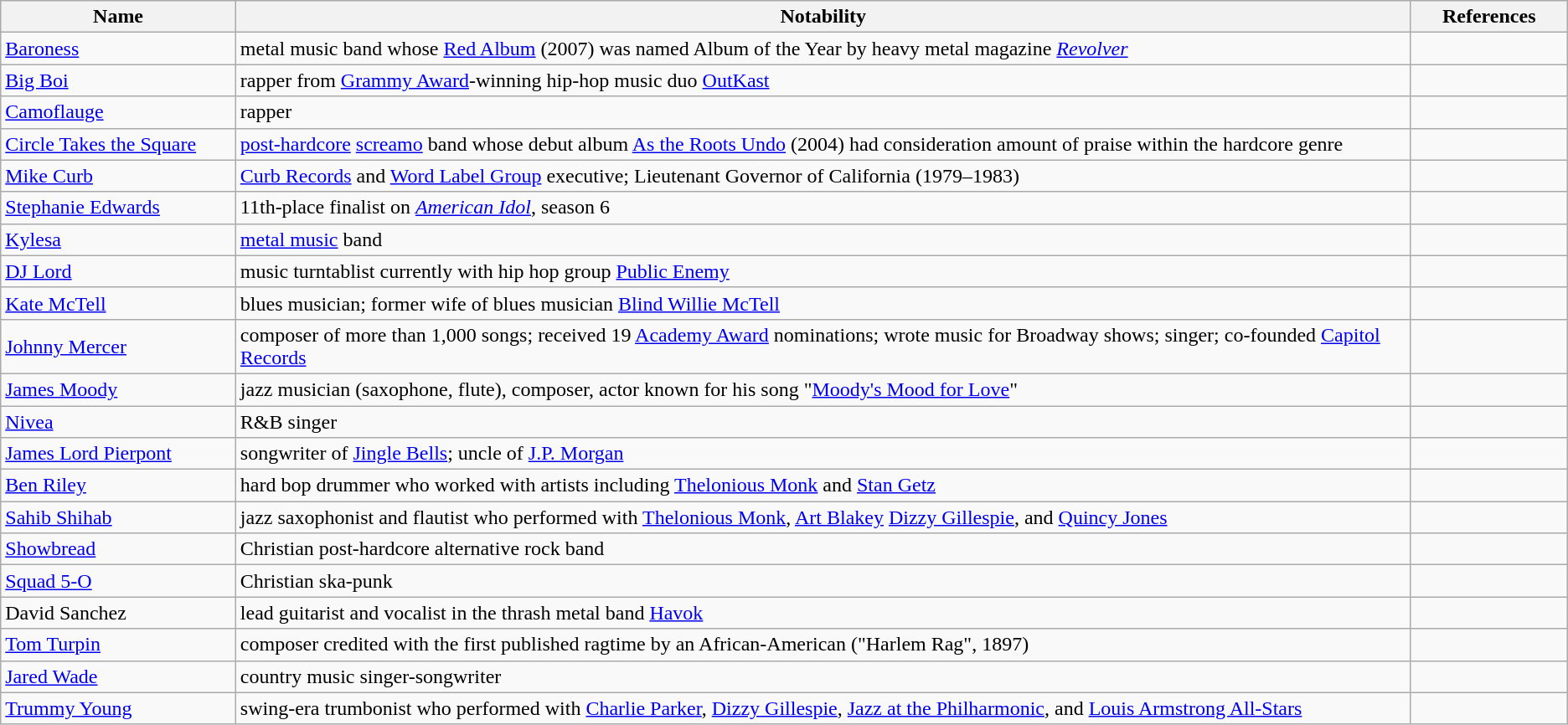<table class="wikitable sortable">
<tr>
<th style="width:15%;">Name</th>
<th style="width:75%;">Notability</th>
<th style="width:10%;" class="unsortable">References</th>
</tr>
<tr>
<td><a href='#'>Baroness</a></td>
<td>metal music band whose <a href='#'>Red Album</a> (2007) was named Album of the Year by heavy metal magazine <em><a href='#'>Revolver</a></em></td>
<td></td>
</tr>
<tr>
<td><a href='#'>Big Boi</a></td>
<td>rapper from <a href='#'>Grammy Award</a>-winning hip-hop music duo <a href='#'>OutKast</a></td>
<td></td>
</tr>
<tr>
<td><a href='#'>Camoflauge</a></td>
<td>rapper</td>
<td></td>
</tr>
<tr>
<td><a href='#'>Circle Takes the Square</a></td>
<td><a href='#'>post-hardcore</a> <a href='#'>screamo</a> band whose debut album <a href='#'>As the Roots Undo</a> (2004) had consideration amount of praise within the hardcore genre </td>
</tr>
<tr>
<td><a href='#'>Mike Curb</a></td>
<td><a href='#'>Curb Records</a> and <a href='#'>Word Label Group</a> executive; Lieutenant Governor of California (1979–1983)</td>
<td></td>
</tr>
<tr>
<td><a href='#'>Stephanie Edwards</a></td>
<td>11th-place finalist on <em><a href='#'>American Idol</a></em>, season 6</td>
<td></td>
</tr>
<tr>
<td><a href='#'>Kylesa</a></td>
<td><a href='#'>metal music</a> band</td>
<td></td>
</tr>
<tr>
<td><a href='#'>DJ Lord</a></td>
<td>music turntablist currently with hip hop group <a href='#'>Public Enemy</a></td>
<td></td>
</tr>
<tr>
<td><a href='#'>Kate McTell</a></td>
<td>blues musician; former wife of blues musician <a href='#'>Blind Willie McTell</a></td>
<td></td>
</tr>
<tr>
<td><a href='#'>Johnny Mercer</a></td>
<td>composer of more than 1,000 songs; received 19 <a href='#'>Academy Award</a> nominations; wrote music for Broadway shows; singer; co-founded <a href='#'>Capitol Records</a></td>
<td></td>
</tr>
<tr>
<td><a href='#'>James Moody</a></td>
<td>jazz musician (saxophone, flute), composer, actor known for his song "<a href='#'>Moody's Mood for Love</a>"</td>
<td></td>
</tr>
<tr>
<td><a href='#'>Nivea</a></td>
<td>R&B singer</td>
<td></td>
</tr>
<tr>
<td><a href='#'>James Lord Pierpont</a></td>
<td>songwriter of <a href='#'>Jingle Bells</a>; uncle of <a href='#'>J.P. Morgan</a></td>
<td></td>
</tr>
<tr>
<td><a href='#'>Ben Riley</a></td>
<td>hard bop drummer who worked with artists including <a href='#'>Thelonious Monk</a> and <a href='#'>Stan Getz</a></td>
<td></td>
</tr>
<tr>
<td><a href='#'>Sahib Shihab</a></td>
<td>jazz saxophonist and flautist who performed with <a href='#'>Thelonious Monk</a>, <a href='#'>Art Blakey</a> <a href='#'>Dizzy Gillespie</a>, and <a href='#'>Quincy Jones</a></td>
<td></td>
</tr>
<tr>
<td><a href='#'>Showbread</a></td>
<td>Christian post-hardcore alternative rock band</td>
<td></td>
</tr>
<tr>
<td><a href='#'>Squad 5-O</a></td>
<td>Christian ska-punk</td>
<td></td>
</tr>
<tr>
<td>David Sanchez</td>
<td>lead guitarist and vocalist in the thrash metal band <a href='#'>Havok</a></td>
</tr>
<tr>
<td><a href='#'>Tom Turpin</a></td>
<td>composer credited with the first published ragtime by an African-American ("Harlem Rag", 1897)</td>
<td></td>
</tr>
<tr>
<td><a href='#'>Jared Wade</a></td>
<td>country music singer-songwriter</td>
<td></td>
</tr>
<tr>
<td><a href='#'>Trummy Young</a></td>
<td>swing-era trumbonist who performed with <a href='#'>Charlie Parker</a>, <a href='#'>Dizzy Gillespie</a>, <a href='#'>Jazz at the Philharmonic</a>, and <a href='#'>Louis Armstrong All-Stars</a></td>
<td></td>
</tr>
</table>
